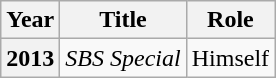<table class="wikitable sortable plainrowheaders">
<tr>
<th>Year</th>
<th>Title</th>
<th>Role</th>
</tr>
<tr>
<th scope="row">2013</th>
<td><em>SBS Special</em></td>
<td>Himself</td>
</tr>
</table>
